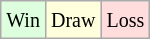<table class="wikitable">
<tr>
<td style="background-color: #ddffdd;"><small>Win</small></td>
<td style="background-color: #ffffdd;"><small>Draw</small></td>
<td style="background-color: #ffdddd;"><small>Loss</small></td>
</tr>
</table>
